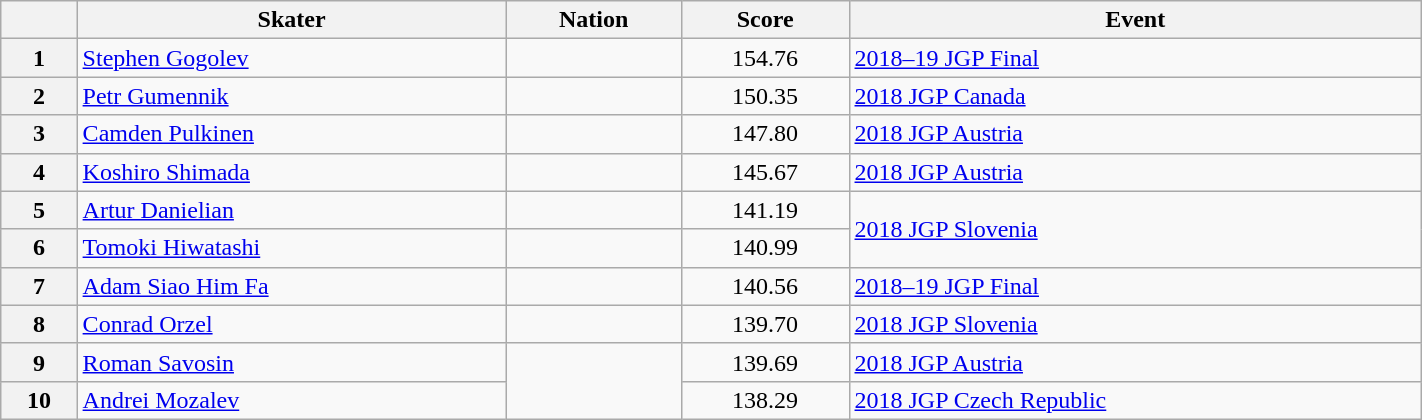<table class="wikitable sortable" style="text-align:left; width:75%">
<tr>
<th scope="col"></th>
<th scope="col">Skater</th>
<th scope="col">Nation</th>
<th scope="col">Score</th>
<th scope="col">Event</th>
</tr>
<tr>
<th scope="row">1</th>
<td><a href='#'>Stephen Gogolev</a></td>
<td></td>
<td style="text-align:center;">154.76</td>
<td><a href='#'>2018–19 JGP Final</a></td>
</tr>
<tr>
<th scope="row">2</th>
<td><a href='#'>Petr Gumennik</a></td>
<td></td>
<td style="text-align:center;">150.35</td>
<td><a href='#'>2018 JGP Canada</a></td>
</tr>
<tr>
<th scope="row">3</th>
<td><a href='#'>Camden Pulkinen</a></td>
<td></td>
<td style="text-align:center;">147.80</td>
<td><a href='#'>2018 JGP Austria</a></td>
</tr>
<tr>
<th scope="row">4</th>
<td><a href='#'>Koshiro Shimada</a></td>
<td></td>
<td style="text-align:center;">145.67</td>
<td><a href='#'>2018 JGP Austria</a></td>
</tr>
<tr>
<th scope="row">5</th>
<td><a href='#'>Artur Danielian</a></td>
<td></td>
<td style="text-align:center;">141.19</td>
<td rowspan="2"><a href='#'>2018 JGP Slovenia</a></td>
</tr>
<tr>
<th scope="row">6</th>
<td><a href='#'>Tomoki Hiwatashi</a></td>
<td></td>
<td style="text-align:center;">140.99</td>
</tr>
<tr>
<th scope="row">7</th>
<td><a href='#'>Adam Siao Him Fa</a></td>
<td></td>
<td style="text-align:center;">140.56</td>
<td><a href='#'>2018–19 JGP Final</a></td>
</tr>
<tr>
<th scope="row">8</th>
<td><a href='#'>Conrad Orzel</a></td>
<td></td>
<td style="text-align:center;">139.70</td>
<td><a href='#'>2018 JGP Slovenia</a></td>
</tr>
<tr>
<th scope="row">9</th>
<td><a href='#'>Roman Savosin</a></td>
<td rowspan="2"></td>
<td style="text-align:center;">139.69</td>
<td><a href='#'>2018 JGP Austria</a></td>
</tr>
<tr>
<th scope="row">10</th>
<td><a href='#'>Andrei Mozalev</a></td>
<td style="text-align:center;">138.29</td>
<td><a href='#'>2018 JGP Czech Republic</a></td>
</tr>
</table>
